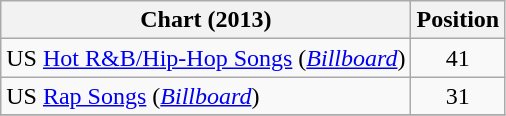<table class="wikitable sortable">
<tr>
<th scope="col">Chart (2013)</th>
<th scope="col">Position</th>
</tr>
<tr>
<td>US <a href='#'>Hot R&B/Hip-Hop Songs</a> (<em><a href='#'>Billboard</a></em>)</td>
<td style="text-align:center;">41</td>
</tr>
<tr>
<td>US <a href='#'>Rap Songs</a> (<em><a href='#'>Billboard</a></em>)</td>
<td style="text-align:center;">31</td>
</tr>
<tr>
</tr>
</table>
